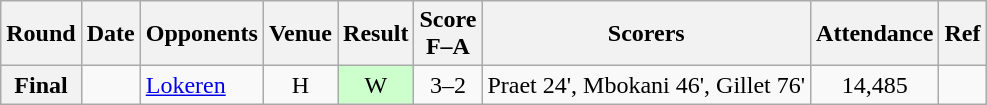<table class="wikitable plainrowheaders" style="text-align:center">
<tr>
<th scope="col">Round</th>
<th scope="col">Date</th>
<th scope="col">Opponents</th>
<th scope="col">Venue</th>
<th scope="col">Result</th>
<th scope="col">Score<br>F–A</th>
<th scope="col" class="unsortable">Scorers</th>
<th scope="col">Attendance</th>
<th scope="col" class="unsortable">Ref</th>
</tr>
<tr>
<th scope="row">Final</th>
<td align="left"></td>
<td align="left"><a href='#'>Lokeren</a></td>
<td>H</td>
<td style="background-color:#CCFFCC">W</td>
<td>3–2</td>
<td align="left">Praet 24', Mbokani 46', Gillet 76'</td>
<td>14,485</td>
<td></td>
</tr>
</table>
